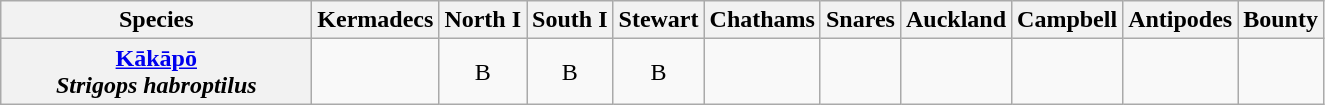<table class="wikitable" style="text-align:center">
<tr>
<th width="200">Species</th>
<th>Kermadecs</th>
<th>North I</th>
<th>South I</th>
<th>Stewart</th>
<th>Chathams</th>
<th>Snares</th>
<th>Auckland</th>
<th>Campbell</th>
<th>Antipodes</th>
<th>Bounty</th>
</tr>
<tr>
<th><a href='#'>Kākāpō</a><br><em>Strigops habroptilus</em></th>
<td></td>
<td>B</td>
<td>B</td>
<td>B</td>
<td></td>
<td></td>
<td></td>
<td></td>
<td></td>
<td></td>
</tr>
</table>
